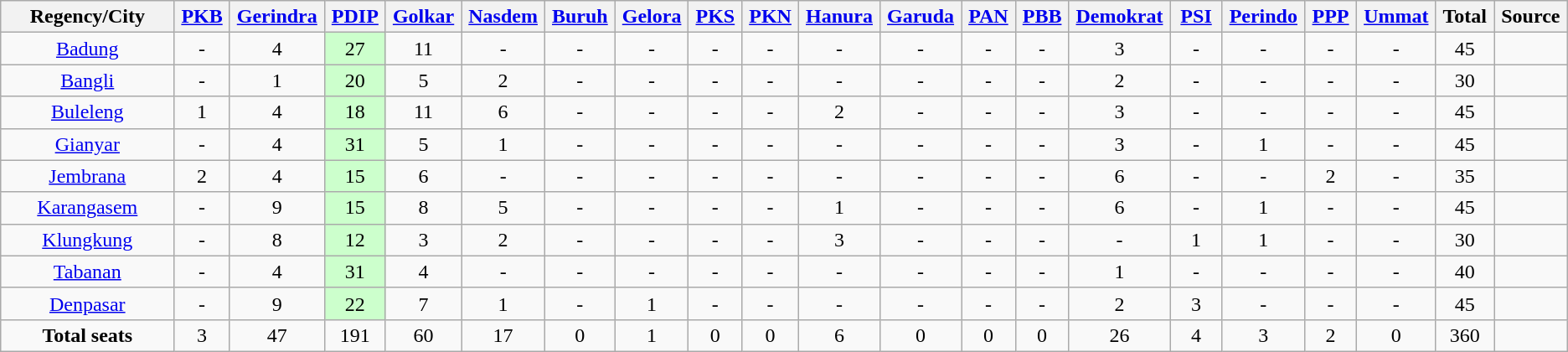<table class="wikitable sortable" style="text-align:center">
<tr>
<th scope=col width=10%>Regency/City</th>
<th scope=col width=3%><a href='#'>PKB</a></th>
<th scope=col width=3%><a href='#'>Gerindra</a></th>
<th scope=col width=3%><a href='#'>PDIP</a></th>
<th scope=col width=3%><a href='#'>Golkar</a></th>
<th scope=col width=3%><a href='#'>Nasdem</a></th>
<th scope=col width=3%><a href='#'>Buruh</a></th>
<th scope=col width=3%><a href='#'>Gelora</a></th>
<th scope=col width=3%><a href='#'>PKS</a></th>
<th scope=col width=3%><a href='#'>PKN</a></th>
<th scope=col width=3%><a href='#'>Hanura</a></th>
<th scope=col width=3%><a href='#'>Garuda</a></th>
<th scope=col width=3%><a href='#'>PAN</a></th>
<th scope=col width=3%><a href='#'>PBB</a></th>
<th scope=col width=3%><a href='#'>Demokrat</a></th>
<th scope=col width=3%><a href='#'>PSI</a></th>
<th scope=col width=3%><a href='#'>Perindo</a></th>
<th scope=col width=3%><a href='#'>PPP</a></th>
<th scope=col width=3%><a href='#'>Ummat</a></th>
<th scope=col width=3%>Total</th>
<th scope=col width=3%>Source</th>
</tr>
<tr>
<td><a href='#'>Badung</a></td>
<td>-</td>
<td>4</td>
<td style="background:#cfc;">27</td>
<td>11</td>
<td>-</td>
<td>-</td>
<td>-</td>
<td>-</td>
<td>-</td>
<td>-</td>
<td>-</td>
<td>-</td>
<td>-</td>
<td>3</td>
<td>-</td>
<td>-</td>
<td>-</td>
<td>-</td>
<td>45</td>
<td></td>
</tr>
<tr>
<td><a href='#'>Bangli</a></td>
<td>-</td>
<td>1</td>
<td style="background:#cfc;">20</td>
<td>5</td>
<td>2</td>
<td>-</td>
<td>-</td>
<td>-</td>
<td>-</td>
<td>-</td>
<td>-</td>
<td>-</td>
<td>-</td>
<td>2</td>
<td>-</td>
<td>-</td>
<td>-</td>
<td>-</td>
<td>30</td>
<td></td>
</tr>
<tr>
<td><a href='#'>Buleleng</a></td>
<td>1</td>
<td>4</td>
<td style="background:#cfc;">18</td>
<td>11</td>
<td>6</td>
<td>-</td>
<td>-</td>
<td>-</td>
<td>-</td>
<td>2</td>
<td>-</td>
<td>-</td>
<td>-</td>
<td>3</td>
<td>-</td>
<td>-</td>
<td>-</td>
<td>-</td>
<td>45</td>
<td></td>
</tr>
<tr>
<td><a href='#'>Gianyar</a></td>
<td>-</td>
<td>4</td>
<td style="background:#cfc;">31</td>
<td>5</td>
<td>1</td>
<td>-</td>
<td>-</td>
<td>-</td>
<td>-</td>
<td>-</td>
<td>-</td>
<td>-</td>
<td>-</td>
<td>3</td>
<td>-</td>
<td>1</td>
<td>-</td>
<td>-</td>
<td>45</td>
<td></td>
</tr>
<tr>
<td><a href='#'>Jembrana</a></td>
<td>2</td>
<td>4</td>
<td style="background:#cfc;">15</td>
<td>6</td>
<td>-</td>
<td>-</td>
<td>-</td>
<td>-</td>
<td>-</td>
<td>-</td>
<td>-</td>
<td>-</td>
<td>-</td>
<td>6</td>
<td>-</td>
<td>-</td>
<td>2</td>
<td>-</td>
<td>35</td>
<td></td>
</tr>
<tr>
<td><a href='#'>Karangasem</a></td>
<td>-</td>
<td>9</td>
<td style="background:#cfc;">15</td>
<td>8</td>
<td>5</td>
<td>-</td>
<td>-</td>
<td>-</td>
<td>-</td>
<td>1</td>
<td>-</td>
<td>-</td>
<td>-</td>
<td>6</td>
<td>-</td>
<td>1</td>
<td>-</td>
<td>-</td>
<td>45</td>
<td></td>
</tr>
<tr>
<td><a href='#'>Klungkung</a></td>
<td>-</td>
<td>8</td>
<td style="background:#cfc;">12</td>
<td>3</td>
<td>2</td>
<td>-</td>
<td>-</td>
<td>-</td>
<td>-</td>
<td>3</td>
<td>-</td>
<td>-</td>
<td>-</td>
<td>-</td>
<td>1</td>
<td>1</td>
<td>-</td>
<td>-</td>
<td>30</td>
<td></td>
</tr>
<tr>
<td><a href='#'>Tabanan</a></td>
<td>-</td>
<td>4</td>
<td style="background:#cfc;">31</td>
<td>4</td>
<td>-</td>
<td>-</td>
<td>-</td>
<td>-</td>
<td>-</td>
<td>-</td>
<td>-</td>
<td>-</td>
<td>-</td>
<td>1</td>
<td>-</td>
<td>-</td>
<td>-</td>
<td>-</td>
<td>40</td>
<td></td>
</tr>
<tr>
<td><a href='#'>Denpasar</a></td>
<td>-</td>
<td>9</td>
<td style="background:#cfc;">22</td>
<td>7</td>
<td>1</td>
<td>-</td>
<td>1</td>
<td>-</td>
<td>-</td>
<td>-</td>
<td>-</td>
<td>-</td>
<td>-</td>
<td>2</td>
<td>3</td>
<td>-</td>
<td>-</td>
<td>-</td>
<td>45</td>
<td></td>
</tr>
<tr>
<td><strong>Total seats</strong></td>
<td>3</td>
<td>47</td>
<td>191</td>
<td>60</td>
<td>17</td>
<td>0</td>
<td>1</td>
<td>0</td>
<td>0</td>
<td>6</td>
<td>0</td>
<td>0</td>
<td>0</td>
<td>26</td>
<td>4</td>
<td>3</td>
<td>2</td>
<td>0</td>
<td>360</td>
</tr>
</table>
